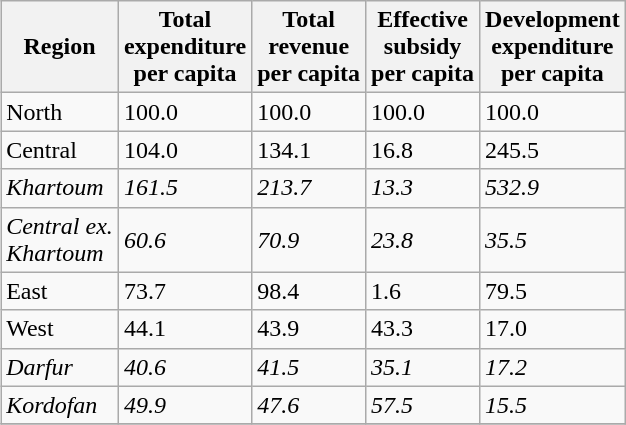<table class="wikitable" style="float:right;margin:0 0 1em 1em;">
<tr>
<th>Region</th>
<th>Total<br>expenditure<br>per capita</th>
<th>Total<br>revenue<br>per capita</th>
<th>Effective<br>subsidy<br>per capita</th>
<th>Development<br>expenditure<br>per capita</th>
</tr>
<tr>
<td>North</td>
<td>100.0</td>
<td>100.0</td>
<td>100.0</td>
<td>100.0</td>
</tr>
<tr>
<td>Central</td>
<td>104.0</td>
<td>134.1</td>
<td>16.8</td>
<td>245.5</td>
</tr>
<tr>
<td><em>Khartoum</em></td>
<td><em>161.5</em></td>
<td><em>213.7</em></td>
<td><em>13.3</em></td>
<td><em>532.9</em></td>
</tr>
<tr>
<td><em>Central ex.<br>Khartoum</em></td>
<td><em>60.6</em></td>
<td><em>70.9</em></td>
<td><em>23.8</em></td>
<td><em>35.5</em></td>
</tr>
<tr>
<td>East</td>
<td>73.7</td>
<td>98.4</td>
<td>1.6</td>
<td>79.5</td>
</tr>
<tr>
<td>West</td>
<td>44.1</td>
<td>43.9</td>
<td>43.3</td>
<td>17.0</td>
</tr>
<tr>
<td><em>Darfur</em></td>
<td><em>40.6</em></td>
<td><em>41.5</em></td>
<td><em>35.1</em></td>
<td><em>17.2</em></td>
</tr>
<tr>
<td><em>Kordofan</em></td>
<td><em>49.9</em></td>
<td><em>47.6</em></td>
<td><em>57.5</em></td>
<td><em>15.5</em></td>
</tr>
<tr>
</tr>
</table>
